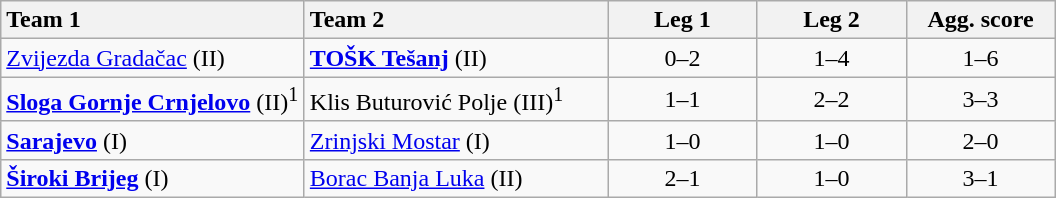<table class="wikitable">
<tr>
<th style="width:195px; text-align:left">Team 1</th>
<th style="width:195px; text-align:left">Team 2</th>
<th style="width:92px; text-align:center">Leg 1</th>
<th style="width:92px; text-align:center">Leg 2</th>
<th style="width:92px; text-align:center">Agg. score</th>
</tr>
<tr>
<td><a href='#'>Zvijezda Gradačac</a> (II)</td>
<td><strong><a href='#'>TOŠK Tešanj</a></strong> (II)</td>
<td style="text-align:center">0–2</td>
<td style="text-align:center">1–4</td>
<td style="text-align:center">1–6</td>
</tr>
<tr>
<td><strong><a href='#'>Sloga Gornje Crnjelovo</a></strong> (II)<sup>1</sup></td>
<td>Klis Buturović Polje (III)<sup>1</sup></td>
<td style="text-align:center">1–1</td>
<td style="text-align:center">2–2</td>
<td style="text-align:center">3–3</td>
</tr>
<tr>
<td><strong><a href='#'>Sarajevo</a></strong> (I)</td>
<td><a href='#'>Zrinjski Mostar</a> (I)</td>
<td style="text-align:center">1–0</td>
<td style="text-align:center">1–0</td>
<td style="text-align:center">2–0</td>
</tr>
<tr>
<td><strong><a href='#'>Široki Brijeg</a></strong> (I)</td>
<td><a href='#'>Borac Banja Luka</a> (II)</td>
<td style="text-align:center">2–1</td>
<td style="text-align:center">1–0</td>
<td style="text-align:center">3–1</td>
</tr>
</table>
